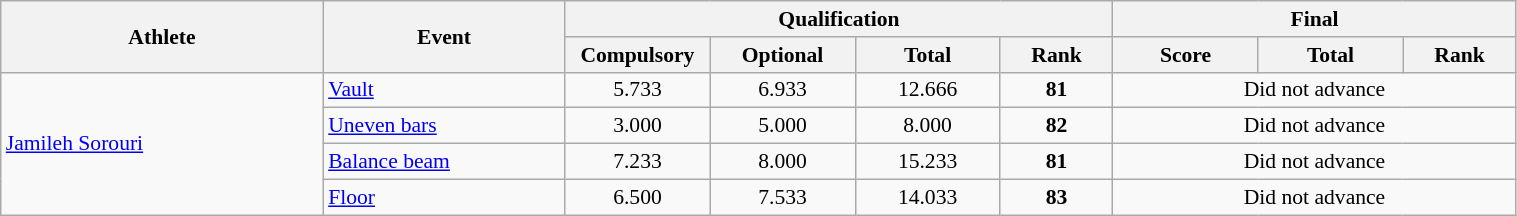<table class="wikitable" width="80%" style="text-align:center; font-size:90%">
<tr>
<th rowspan="2" width="20%">Athlete</th>
<th rowspan="2" width="15%">Event</th>
<th colspan="4">Qualification</th>
<th colspan="3">Final</th>
</tr>
<tr>
<th width="9%">Compulsory</th>
<th width="9%">Optional</th>
<th width="9%">Total</th>
<th width="7%">Rank</th>
<th width="9%">Score</th>
<th width="9%">Total</th>
<th width="7%">Rank</th>
</tr>
<tr>
<td rowspan=4 align="left"><a href='#'>Jamileh Sorouri</a></td>
<td align="left"><a href='#'>Vault</a></td>
<td>5.733</td>
<td>6.933</td>
<td>12.666</td>
<td><strong>81</strong></td>
<td colspan=3 align=center>Did not advance</td>
</tr>
<tr>
<td align="left"><a href='#'>Uneven bars</a></td>
<td>3.000</td>
<td>5.000</td>
<td>8.000</td>
<td><strong>82</strong></td>
<td colspan=3 align=center>Did not advance</td>
</tr>
<tr>
<td align="left"><a href='#'>Balance beam</a></td>
<td>7.233</td>
<td>8.000</td>
<td>15.233</td>
<td><strong>81</strong></td>
<td colspan=3 align=center>Did not advance</td>
</tr>
<tr>
<td align="left"><a href='#'>Floor</a></td>
<td>6.500</td>
<td>7.533</td>
<td>14.033</td>
<td><strong>83</strong></td>
<td colspan=3 align=center>Did not advance</td>
</tr>
</table>
